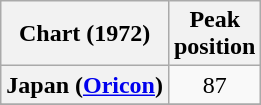<table class="wikitable plainrowheaders" style="text-align:center">
<tr>
<th scope="col">Chart (1972)</th>
<th scope="col">Peak<br>position</th>
</tr>
<tr>
<th scope="row">Japan (<a href='#'>Oricon</a>)</th>
<td align="center">87</td>
</tr>
<tr>
</tr>
<tr>
</tr>
</table>
